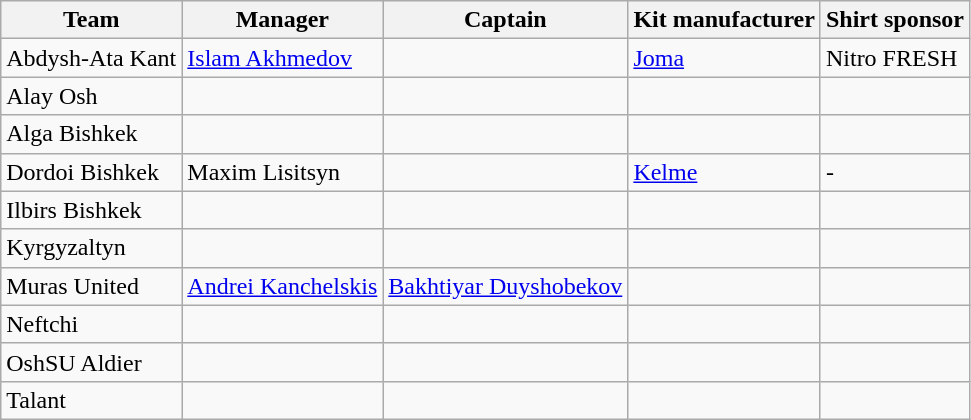<table class="wikitable sortable" style="text-align: left;">
<tr>
<th>Team</th>
<th>Manager</th>
<th>Captain</th>
<th>Kit manufacturer</th>
<th>Shirt sponsor</th>
</tr>
<tr>
<td>Abdysh-Ata Kant</td>
<td> <a href='#'>Islam Akhmedov</a></td>
<td></td>
<td><a href='#'>Joma</a></td>
<td>Nitro FRESH</td>
</tr>
<tr>
<td>Alay Osh</td>
<td></td>
<td></td>
<td></td>
<td></td>
</tr>
<tr>
<td>Alga Bishkek</td>
<td></td>
<td></td>
<td></td>
<td></td>
</tr>
<tr>
<td>Dordoi Bishkek</td>
<td> Maxim Lisitsyn</td>
<td></td>
<td><a href='#'>Kelme</a></td>
<td>-</td>
</tr>
<tr>
<td>Ilbirs Bishkek</td>
<td></td>
<td></td>
<td></td>
<td></td>
</tr>
<tr>
<td>Kyrgyzaltyn</td>
<td></td>
<td></td>
<td></td>
<td></td>
</tr>
<tr>
<td>Muras United</td>
<td> <a href='#'>Andrei Kanchelskis</a></td>
<td> <a href='#'>Bakhtiyar Duyshobekov</a></td>
<td></td>
<td></td>
</tr>
<tr>
<td>Neftchi</td>
<td></td>
<td></td>
<td></td>
<td></td>
</tr>
<tr>
<td>OshSU Aldier</td>
<td></td>
<td></td>
<td></td>
<td></td>
</tr>
<tr>
<td>Talant</td>
<td></td>
<td></td>
<td></td>
<td></td>
</tr>
</table>
